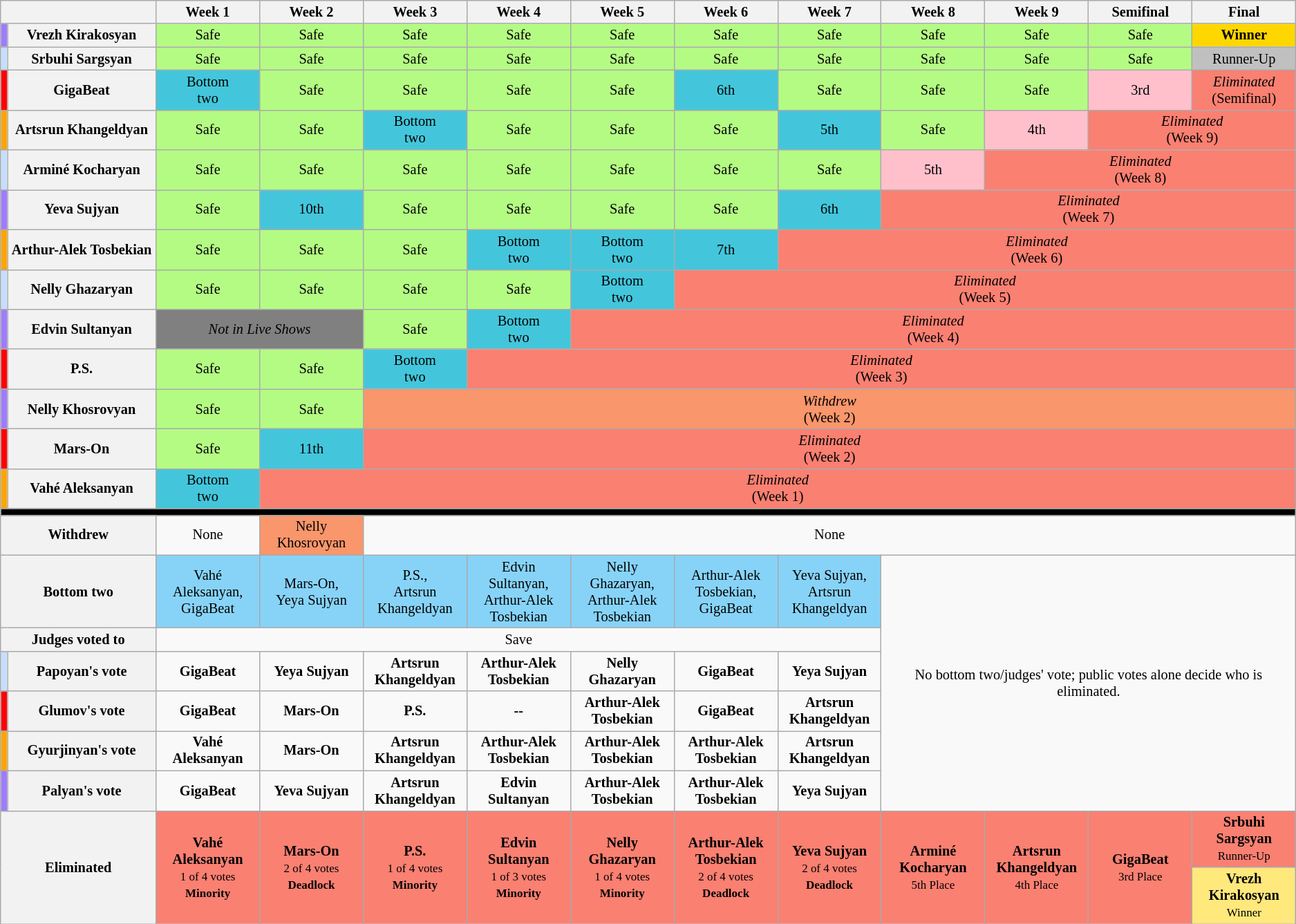<table class="wikitable" style="text-align:center; font-size:85%">
<tr>
<th style="width:12%" colspan=2></th>
<th style="width:8%">Week 1</th>
<th style="width:8%">Week 2</th>
<th style="width:8%">Week 3</th>
<th style="width:8%">Week 4</th>
<th style="width:8%">Week 5</th>
<th style="width:8%">Week 6</th>
<th style="width:8%">Week 7</th>
<th style="width:8%">Week 8</th>
<th style="width:8%">Week 9</th>
<th style="width:8%">Semifinal</th>
<th style="width:8%">Final</th>
</tr>
<tr>
<th style="background:#9E7BFF"></th>
<th>Vrezh Kirakosyan</th>
<td style="background:#B4FB84">Safe</td>
<td style="background:#B4FB84">Safe</td>
<td style="background:#B4FB84">Safe</td>
<td style="background:#B4FB84">Safe</td>
<td style="background:#B4FB84">Safe</td>
<td style="background:#B4FB84">Safe</td>
<td style="background:#B4FB84">Safe</td>
<td style="background:#B4FB84">Safe</td>
<td style="background:#B4FB84">Safe</td>
<td style="background:#B4FB84">Safe</td>
<td style="background:gold"><strong>Winner</strong></td>
</tr>
<tr>
<th style="background:#C6DEFF"></th>
<th>Srbuhi Sargsyan</th>
<td style="background:#B4FB84">Safe</td>
<td style="background:#B4FB84">Safe</td>
<td style="background:#B4FB84">Safe</td>
<td style="background:#B4FB84">Safe</td>
<td style="background:#B4FB84">Safe</td>
<td style="background:#B4FB84">Safe</td>
<td style="background:#B4FB84">Safe</td>
<td style="background:#B4FB84">Safe</td>
<td style="background:#B4FB84">Safe</td>
<td style="background:#B4FB84">Safe</td>
<td style="background:silver">Runner-Up</td>
</tr>
<tr>
<th style="background:#f00;"></th>
<th>GigaBeat</th>
<td style="background:#43C6DB">Bottom<br>two</td>
<td style="background:#B4FB84">Safe</td>
<td style="background:#B4FB84">Safe</td>
<td style="background:#B4FB84">Safe</td>
<td style="background:#B4FB84">Safe</td>
<td style="background:#43C6DB">6th</td>
<td style="background:#B4FB84">Safe</td>
<td style="background:#B4FB84">Safe</td>
<td style="background:#B4FB84">Safe</td>
<td style="background:pink">3rd</td>
<td style="background:salmon;"><em>Eliminated</em> <br>(Semifinal)</td>
</tr>
<tr>
<th style="background:orange;"></th>
<th>Artsrun Khangeldyan</th>
<td style="background:#B4FB84">Safe</td>
<td style="background:#B4FB84">Safe</td>
<td style="background:#43C6DB">Bottom<br>two</td>
<td style="background:#B4FB84">Safe</td>
<td style="background:#B4FB84">Safe</td>
<td style="background:#B4FB84">Safe</td>
<td style="background:#43C6DB">5th</td>
<td style="background:#B4FB84">Safe</td>
<td style="background:pink">4th</td>
<td style="background:salmon;" colspan="2"><em>Eliminated</em> <br>(Week 9)</td>
</tr>
<tr>
<th style="background:#C6DEFF"></th>
<th>Arminé Kocharyan</th>
<td style="background:#B4FB84">Safe</td>
<td style="background:#B4FB84">Safe</td>
<td style="background:#B4FB84">Safe</td>
<td style="background:#B4FB84">Safe</td>
<td style="background:#B4FB84">Safe</td>
<td style="background:#B4FB84">Safe</td>
<td style="background:#B4FB84">Safe</td>
<td style="background:pink">5th</td>
<td style="background:salmon;" colspan="3"><em>Eliminated</em> <br>(Week 8)</td>
</tr>
<tr>
<th style="background:#9E7BFF"></th>
<th>Yeva Sujyan</th>
<td style="background:#B4FB84">Safe</td>
<td style="background:#43C6DB">10th</td>
<td style="background:#B4FB84">Safe</td>
<td style="background:#B4FB84">Safe</td>
<td style="background:#B4FB84">Safe</td>
<td style="background:#B4FB84">Safe</td>
<td style="background:#43C6DB">6th</td>
<td style="background:salmon;" colspan="4"><em>Eliminated</em> <br>(Week 7)</td>
</tr>
<tr>
<th style="background:orange;"></th>
<th>Arthur-Alek Tosbekian</th>
<td style="background:#B4FB84">Safe</td>
<td style="background:#B4FB84">Safe</td>
<td style="background:#B4FB84">Safe</td>
<td style="background:#43C6DB">Bottom<br>two</td>
<td style="background:#43C6DB">Bottom<br>two</td>
<td style="background:#43C6DB">7th</td>
<td style="background:salmon;" colspan="5"><em>Eliminated</em> <br>(Week 6)</td>
</tr>
<tr>
<th style="background:#C6DEFF"></th>
<th>Nelly Ghazaryan</th>
<td style="background:#B4FB84">Safe</td>
<td style="background:#B4FB84">Safe</td>
<td style="background:#B4FB84">Safe</td>
<td style="background:#B4FB84">Safe</td>
<td style="background:#43C6DB">Bottom<br>two</td>
<td style="background:salmon;" colspan="6"><em>Eliminated</em> <br>(Week 5)</td>
</tr>
<tr>
<th style="background:#9E7BFF"></th>
<th>Edvin Sultanyan</th>
<td style="background:gray" colspan=2><em>Not in Live Shows</em></td>
<td style="background:#B4FB84">Safe</td>
<td style="background:#43C6DB">Bottom<br>two</td>
<td style="background:salmon;" colspan="7"><em>Eliminated</em> <br>(Week 4)</td>
</tr>
<tr>
<th style="background:#f00;"></th>
<th>P.S.</th>
<td style="background:#B4FB84">Safe</td>
<td style="background:#B4FB84">Safe</td>
<td style="background:#43C6DB">Bottom<br>two</td>
<td style="background:salmon;" colspan="8"><em>Eliminated</em> <br>(Week 3)</td>
</tr>
<tr>
<th style="background:#9E7BFF"></th>
<th>Nelly Khosrovyan</th>
<td style="background:#B4FB84">Safe</td>
<td style="background:#B4FB84">Safe</td>
<td style="background:#F9966B" colspan=9><em>Withdrew</em> <br>(Week 2)</td>
</tr>
<tr>
<th style="background:#f00;"></th>
<th>Mars-On</th>
<td style="background:#B4FB84">Safe</td>
<td style="background:#43C6DB">11th</td>
<td style="background:salmon;" colspan="10"><em>Eliminated</em> <br>(Week 2)</td>
</tr>
<tr>
<th style="background:orange;"></th>
<th>Vahé Aleksanyan</th>
<td style="background:#43C6DB">Bottom<br>two</td>
<td style="background:salmon;" colspan="11"><em>Eliminated</em> <br>(Week 1)</td>
</tr>
<tr>
<td style="background:#000;" colspan="13"></td>
</tr>
<tr>
<th colspan=2>Withdrew</th>
<td>None</td>
<td style="background:#F9966B">Nelly Khosrovyan</td>
<td colspan=9>None</td>
</tr>
<tr>
<th colspan=2>Bottom two</th>
<td style="background:#87D3F8">Vahé Aleksanyan,<br>GigaBeat</td>
<td style="background:#87D3F8">Mars-On,<br>Yeya Sujyan</td>
<td style="background:#87D3F8">P.S.,<br>Artsrun Khangeldyan</td>
<td style="background:#87D3F8">Edvin Sultanyan,<br>Arthur-Alek Tosbekian</td>
<td style="background:#87D3F8">Nelly Ghazaryan,<br>Arthur-Alek Tosbekian</td>
<td style="background:#87D3F8">Arthur-Alek Tosbekian,<br>GigaBeat</td>
<td style="background:#87D3F8">Yeva Sujyan,<br>Artsrun Khangeldyan</td>
<td rowspan=6 colspan=4>No bottom two/judges' vote; public votes alone decide who is eliminated.</td>
</tr>
<tr>
<th colspan="2">Judges voted to</th>
<td colspan="7">Save</td>
</tr>
<tr>
<th style="background:#C6DEFF"></th>
<th>Papoyan's vote</th>
<td><strong>GigaBeat</strong></td>
<td><strong>Yeya Sujyan</strong></td>
<td><strong>Artsrun Khangeldyan</strong></td>
<td><strong>Arthur-Alek Tosbekian</strong></td>
<td><strong>Nelly Ghazaryan</strong></td>
<td><strong>GigaBeat</strong></td>
<td><strong>Yeya Sujyan</strong></td>
</tr>
<tr>
<th style="background:#f00;"></th>
<th>Glumov's vote</th>
<td><strong>GigaBeat</strong></td>
<td><strong>Mars-On</strong></td>
<td><strong>P.S.</strong></td>
<td><strong>--</strong></td>
<td><strong>Arthur-Alek Tosbekian</strong></td>
<td><strong>GigaBeat</strong></td>
<td><strong>Artsrun Khangeldyan</strong></td>
</tr>
<tr>
<th style="background:orange;"></th>
<th>Gyurjinyan's vote</th>
<td><strong>Vahé Aleksanyan</strong></td>
<td><strong>Mars-On</strong></td>
<td><strong>Artsrun Khangeldyan</strong></td>
<td><strong>Arthur-Alek Tosbekian</strong></td>
<td><strong>Arthur-Alek Tosbekian</strong></td>
<td><strong>Arthur-Alek Tosbekian</strong></td>
<td><strong>Artsrun Khangeldyan</strong></td>
</tr>
<tr>
<th style="background:#9E7BFF"></th>
<th>Palyan's vote</th>
<td><strong>GigaBeat</strong></td>
<td><strong>Yeva Sujyan</strong></td>
<td><strong>Artsrun Khangeldyan</strong></td>
<td><strong>Edvin Sultanyan</strong></td>
<td><strong>Arthur-Alek Tosbekian</strong></td>
<td><strong>Arthur-Alek Tosbekian</strong></td>
<td><strong>Yeya Sujyan</strong></td>
</tr>
<tr>
<th rowspan=3 colspan=2>Eliminated</th>
<td style="background:salmon;" rowspan="3"><strong>Vahé Aleksanyan</strong><br><small>1 of 4 votes </small><br><small><strong>Minority</strong></small></td>
<td style="background:salmon;" rowspan="3"><strong>Mars-On</strong><br><small>2 of 4 votes </small><br><small><strong>Deadlock</strong></small></td>
<td style="background:salmon;" rowspan="3"><strong>P.S.</strong><br><small>1 of 4 votes </small><br><small><strong>Minority</strong></small></td>
<td style="background:salmon;" rowspan="3"><strong>Edvin Sultanyan</strong><br><small>1 of 3 votes </small><br><small><strong>Minority</strong></small></td>
<td style="background:salmon;" rowspan="3"><strong>Nelly Ghazaryan</strong><br><small>1 of 4 votes </small><br><small><strong>Minority</strong></small></td>
<td style="background:salmon;" rowspan="3"><strong>Arthur-Alek Tosbekian</strong><br><small>2 of 4 votes </small><br><small><strong>Deadlock</strong></small></td>
<td style="background:salmon;" rowspan="3"><strong>Yeva Sujyan</strong><br><small>2 of 4 votes </small><br><small><strong>Deadlock</strong></small></td>
<td style="background:salmon;" rowspan="3"><strong>Arminé Kocharyan</strong><br><small>5th Place</small></td>
<td style="background:salmon;" rowspan="3"><strong>Artsrun Khangeldyan</strong><br><small>4th Place</small></td>
<td style="background:salmon;" rowspan="3"><strong>GigaBeat</strong><br><small>3rd Place</small></td>
<td style="background:salmon;"><strong>Srbuhi Sargsyan</strong><br><small>Runner-Up</small></td>
</tr>
<tr>
<td style="background:#FFE87C"><strong>Vrezh Kirakosyan</strong><br><small>Winner</small></td>
</tr>
</table>
